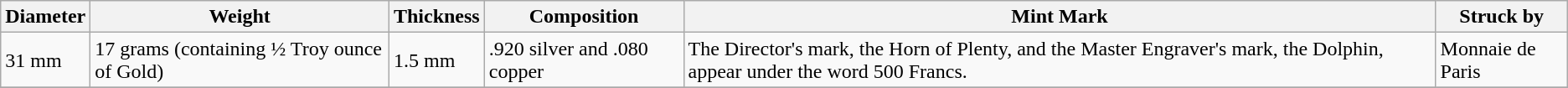<table class="wikitable">
<tr>
<th>Diameter</th>
<th>Weight</th>
<th>Thickness</th>
<th>Composition</th>
<th>Mint Mark</th>
<th>Struck by</th>
</tr>
<tr>
<td>31 mm</td>
<td>17 grams (containing ½ Troy ounce of Gold)</td>
<td>1.5 mm</td>
<td>.920 silver and .080 copper</td>
<td>The Director's mark, the Horn of Plenty, and the Master Engraver's mark, the Dolphin, appear under the word 500 Francs.</td>
<td>Monnaie de Paris</td>
</tr>
<tr>
</tr>
</table>
